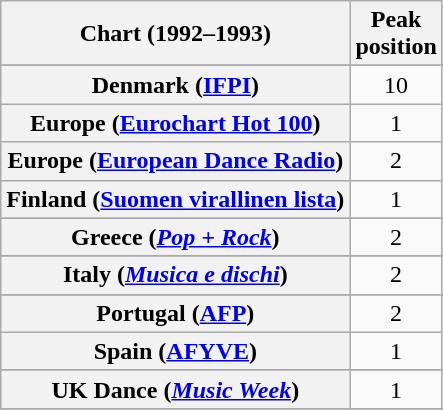<table class="wikitable sortable plainrowheaders" style="text-align:center">
<tr>
<th>Chart (1992–1993)</th>
<th>Peak<br>position</th>
</tr>
<tr>
</tr>
<tr>
</tr>
<tr>
</tr>
<tr>
<th scope="row">Denmark (<a href='#'>IFPI</a>)</th>
<td>10</td>
</tr>
<tr>
<th scope="row">Europe (<a href='#'>Eurochart Hot 100</a>)</th>
<td>1</td>
</tr>
<tr>
<th scope="row">Europe (<a href='#'>European Dance Radio</a>)</th>
<td>2</td>
</tr>
<tr>
<th scope="row">Finland (<a href='#'>Suomen virallinen lista</a>)</th>
<td>1</td>
</tr>
<tr>
</tr>
<tr>
</tr>
<tr>
<th scope="row">Greece (<em><a href='#'>Pop + Rock</a></em>)</th>
<td>2</td>
</tr>
<tr>
</tr>
<tr>
<th scope="row">Italy (<em><a href='#'>Musica e dischi</a></em>)</th>
<td>2</td>
</tr>
<tr>
</tr>
<tr>
</tr>
<tr>
</tr>
<tr>
<th scope="row">Portugal (<a href='#'>AFP</a>)</th>
<td>2</td>
</tr>
<tr>
<th scope="row">Spain (<a href='#'>AFYVE</a>)</th>
<td>1</td>
</tr>
<tr>
</tr>
<tr>
</tr>
<tr>
</tr>
<tr>
<th scope="row">UK Dance (<em><a href='#'>Music Week</a></em>)</th>
<td>1</td>
</tr>
<tr>
</tr>
<tr>
</tr>
<tr>
</tr>
</table>
